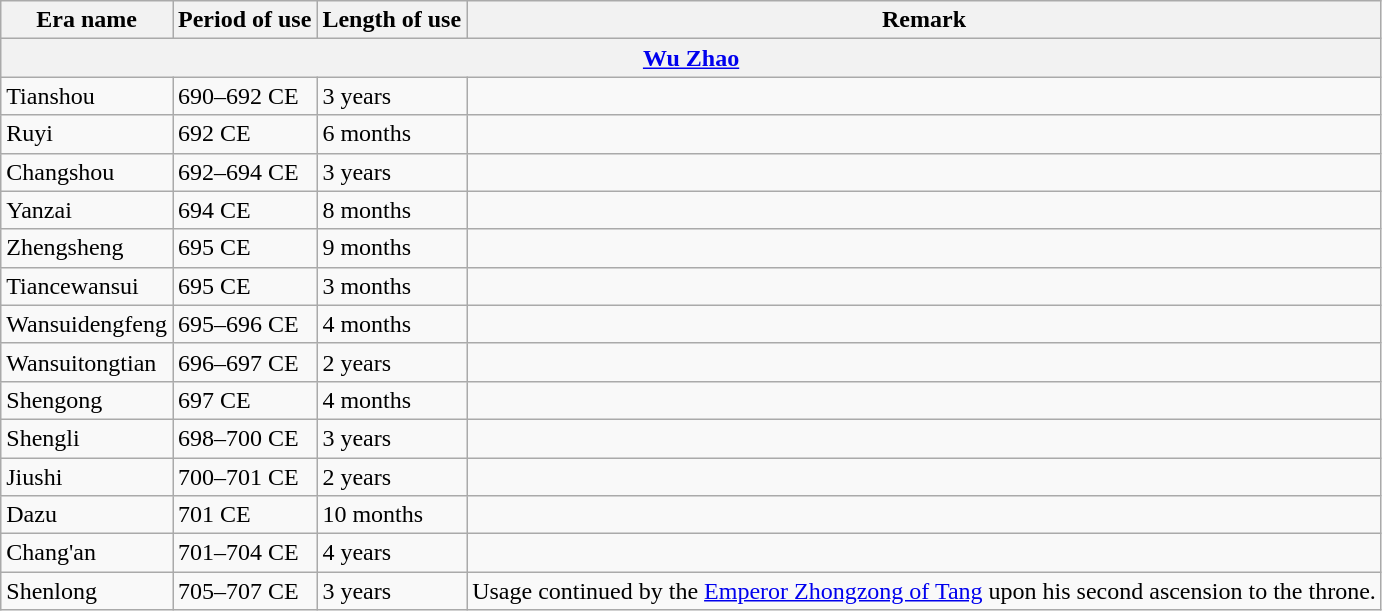<table class="wikitable">
<tr>
<th>Era name</th>
<th>Period of use</th>
<th>Length of use</th>
<th>Remark</th>
</tr>
<tr>
<th colspan="4"><a href='#'>Wu Zhao</a><br></th>
</tr>
<tr>
<td>Tianshou<br></td>
<td>690–692 CE</td>
<td>3 years</td>
<td></td>
</tr>
<tr>
<td>Ruyi<br></td>
<td>692 CE</td>
<td>6 months</td>
<td></td>
</tr>
<tr>
<td>Changshou<br></td>
<td>692–694 CE</td>
<td>3 years</td>
<td></td>
</tr>
<tr>
<td>Yanzai<br></td>
<td>694 CE</td>
<td>8 months</td>
<td></td>
</tr>
<tr>
<td>Zhengsheng<br></td>
<td>695 CE</td>
<td>9 months</td>
<td></td>
</tr>
<tr>
<td>Tiancewansui<br></td>
<td>695 CE</td>
<td>3 months</td>
<td></td>
</tr>
<tr>
<td>Wansuidengfeng<br></td>
<td>695–696 CE</td>
<td>4 months</td>
<td></td>
</tr>
<tr>
<td>Wansuitongtian<br></td>
<td>696–697 CE</td>
<td>2 years</td>
<td></td>
</tr>
<tr>
<td>Shengong<br></td>
<td>697 CE</td>
<td>4 months</td>
<td></td>
</tr>
<tr>
<td>Shengli<br></td>
<td>698–700 CE</td>
<td>3 years</td>
<td></td>
</tr>
<tr>
<td>Jiushi<br></td>
<td>700–701 CE</td>
<td>2 years</td>
<td></td>
</tr>
<tr>
<td>Dazu<br></td>
<td>701 CE</td>
<td>10 months</td>
<td></td>
</tr>
<tr>
<td>Chang'an<br></td>
<td>701–704 CE</td>
<td>4 years</td>
<td></td>
</tr>
<tr>
<td>Shenlong<br></td>
<td>705–707 CE</td>
<td>3 years</td>
<td>Usage continued by the <a href='#'>Emperor Zhongzong of Tang</a> upon his second ascension to the throne. </td>
</tr>
</table>
